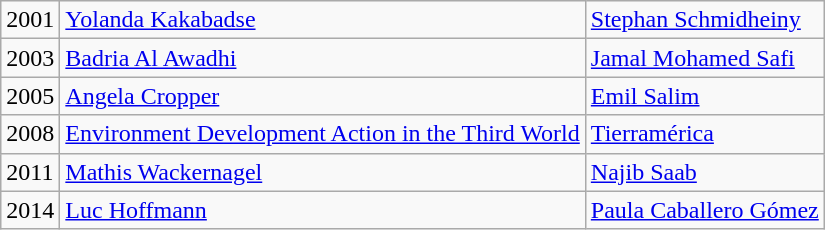<table class="wikitable">
<tr>
<td>2001</td>
<td><a href='#'>Yolanda Kakabadse</a></td>
<td><a href='#'>Stephan Schmidheiny</a></td>
</tr>
<tr>
<td>2003</td>
<td><a href='#'>Badria Al Awadhi</a></td>
<td><a href='#'>Jamal Mohamed Safi</a></td>
</tr>
<tr>
<td>2005</td>
<td><a href='#'>Angela Cropper</a></td>
<td><a href='#'>Emil Salim</a></td>
</tr>
<tr>
<td>2008</td>
<td><a href='#'>Environment Development Action in the Third World</a></td>
<td><a href='#'>Tierramérica</a></td>
</tr>
<tr>
<td>2011</td>
<td><a href='#'>Mathis Wackernagel</a></td>
<td><a href='#'>Najib Saab</a></td>
</tr>
<tr>
<td>2014</td>
<td><a href='#'>Luc Hoffmann</a></td>
<td><a href='#'>Paula Caballero Gómez</a></td>
</tr>
</table>
